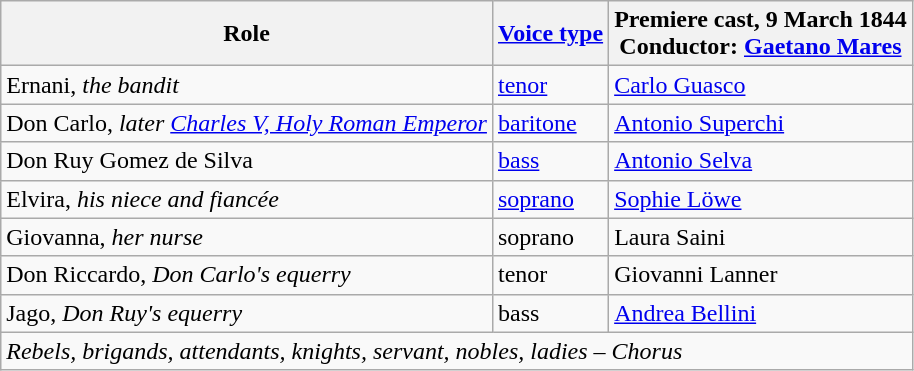<table class="wikitable">
<tr>
<th>Role</th>
<th><a href='#'>Voice type</a></th>
<th>Premiere cast, 9 March 1844<br>Conductor: <a href='#'>Gaetano Mares</a></th>
</tr>
<tr>
<td>Ernani, <em>the bandit</em></td>
<td><a href='#'>tenor</a></td>
<td><a href='#'>Carlo Guasco</a></td>
</tr>
<tr>
<td>Don Carlo, <em>later <a href='#'>Charles V, Holy Roman Emperor</a></em></td>
<td><a href='#'>baritone</a></td>
<td><a href='#'>Antonio Superchi</a></td>
</tr>
<tr>
<td>Don Ruy Gomez de Silva</td>
<td><a href='#'>bass</a></td>
<td><a href='#'>Antonio Selva</a></td>
</tr>
<tr>
<td>Elvira, <em>his niece and fiancée</em></td>
<td><a href='#'>soprano</a></td>
<td><a href='#'>Sophie Löwe</a></td>
</tr>
<tr>
<td>Giovanna, <em>her nurse</em></td>
<td>soprano</td>
<td>Laura Saini</td>
</tr>
<tr>
<td>Don Riccardo, <em>Don Carlo's equerry</em></td>
<td>tenor</td>
<td>Giovanni Lanner</td>
</tr>
<tr>
<td>Jago, <em>Don Ruy's equerry</em></td>
<td>bass</td>
<td><a href='#'>Andrea Bellini</a></td>
</tr>
<tr>
<td colspan="3"><em>Rebels, brigands, attendants, knights, servant, nobles, ladies – Chorus</em></td>
</tr>
</table>
